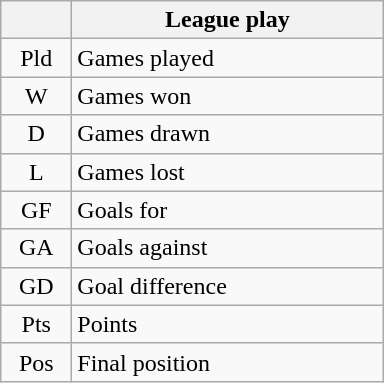<table class="wikitable">
<tr>
<th style="width: 40px"></th>
<th style="width: 200px">League play</th>
</tr>
<tr>
<td style="text-align: center">Pld</td>
<td>Games played</td>
</tr>
<tr>
<td style="text-align: center">W</td>
<td>Games won</td>
</tr>
<tr>
<td style="text-align: center">D</td>
<td>Games drawn</td>
</tr>
<tr>
<td style="text-align: center">L</td>
<td>Games lost</td>
</tr>
<tr>
<td style="text-align: center">GF</td>
<td>Goals for</td>
</tr>
<tr>
<td style="text-align: center">GA</td>
<td>Goals against</td>
</tr>
<tr>
<td style="text-align: center">GD</td>
<td>Goal difference</td>
</tr>
<tr>
<td style="text-align: center">Pts</td>
<td>Points</td>
</tr>
<tr>
<td style="text-align: center">Pos</td>
<td>Final position</td>
</tr>
</table>
